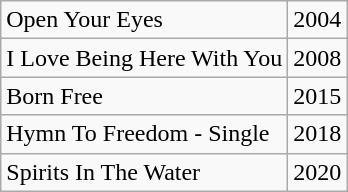<table class="wikitable">
<tr>
<td>Open Your Eyes</td>
<td>2004</td>
</tr>
<tr>
<td>I Love Being Here With You</td>
<td>2008</td>
</tr>
<tr>
<td>Born Free</td>
<td>2015</td>
</tr>
<tr>
<td>Hymn To Freedom - Single</td>
<td>2018</td>
</tr>
<tr>
<td>Spirits In The Water</td>
<td>2020</td>
</tr>
</table>
